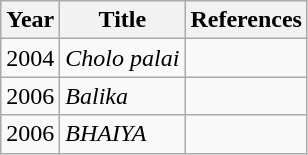<table class="wikitable">
<tr>
<th>Year</th>
<th>Title</th>
<th>References</th>
</tr>
<tr>
<td>2004</td>
<td><em>Cholo palai</em></td>
<td></td>
</tr>
<tr>
<td>2006</td>
<td><em>Balika</em></td>
<td></td>
</tr>
<tr>
<td>2006</td>
<td><em>BHAIYA</em></td>
<td></td>
</tr>
</table>
